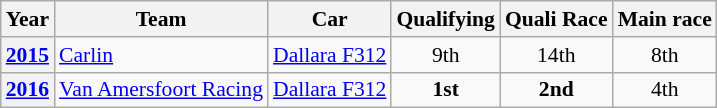<table class="wikitable" style="text-align:center; font-size:90%">
<tr>
<th>Year</th>
<th>Team</th>
<th>Car</th>
<th>Qualifying</th>
<th>Quali Race</th>
<th>Main race</th>
</tr>
<tr>
<th><a href='#'>2015</a></th>
<td align="left"> <a href='#'>Carlin</a></td>
<td align="left"><a href='#'>Dallara F312</a></td>
<td>9th</td>
<td>14th</td>
<td>8th</td>
</tr>
<tr>
<th><a href='#'>2016</a></th>
<td align="left"> <a href='#'>Van Amersfoort Racing</a></td>
<td align="left"><a href='#'>Dallara F312</a></td>
<td><strong>1st</strong></td>
<td><strong>2nd</strong></td>
<td>4th</td>
</tr>
</table>
